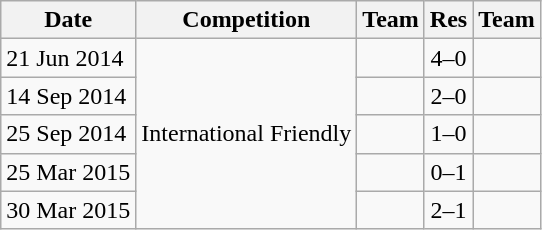<table class="wikitable">
<tr>
<th>Date</th>
<th>Competition</th>
<th>Team</th>
<th>Res</th>
<th>Team</th>
</tr>
<tr>
<td>21 Jun 2014</td>
<td rowspan=5>International Friendly</td>
<td><strong></strong></td>
<td align=center>4–0</td>
<td></td>
</tr>
<tr>
<td>14 Sep 2014</td>
<td><strong></strong></td>
<td align=center>2–0</td>
<td></td>
</tr>
<tr>
<td>25 Sep 2014</td>
<td><strong></strong></td>
<td align=center>1–0</td>
<td></td>
</tr>
<tr>
<td>25 Mar 2015</td>
<td></td>
<td align=center>0–1</td>
<td><strong></strong></td>
</tr>
<tr>
<td>30 Mar 2015</td>
<td><strong></strong></td>
<td align=center>2–1</td>
<td></td>
</tr>
</table>
